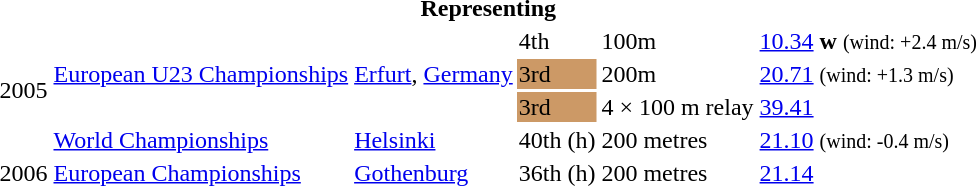<table>
<tr>
<th colspan="6">Representing </th>
</tr>
<tr>
<td rowspan=4>2005</td>
<td rowspan=3><a href='#'>European U23 Championships</a></td>
<td rowspan=3><a href='#'>Erfurt</a>, <a href='#'>Germany</a></td>
<td>4th</td>
<td>100m</td>
<td><a href='#'>10.34</a> <strong>w</strong> <small>(wind: +2.4 m/s)</small></td>
</tr>
<tr>
<td bgcolor="cc9966">3rd</td>
<td>200m</td>
<td><a href='#'>20.71</a> <small>(wind: +1.3 m/s)</small></td>
</tr>
<tr>
<td bgcolor="cc9966">3rd</td>
<td>4 × 100 m relay</td>
<td><a href='#'>39.41</a></td>
</tr>
<tr>
<td align=left><a href='#'>World Championships</a></td>
<td align=left> <a href='#'>Helsinki</a></td>
<td>40th (h)</td>
<td>200 metres</td>
<td><a href='#'>21.10</a> <small>(wind: -0.4 m/s)</small></td>
</tr>
<tr>
<td>2006</td>
<td align=left><a href='#'>European Championships</a></td>
<td align=left> <a href='#'>Gothenburg</a></td>
<td>36th (h)</td>
<td>200 metres</td>
<td><a href='#'>21.14</a></td>
</tr>
</table>
